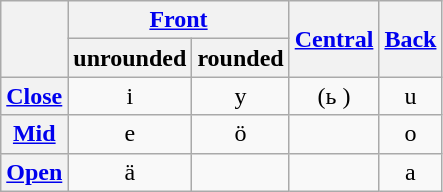<table class="wikitable" style="text-align:center">
<tr>
<th rowspan="2"></th>
<th colspan="2"><a href='#'>Front</a></th>
<th rowspan="2"><a href='#'>Central</a></th>
<th rowspan="2"><a href='#'>Back</a></th>
</tr>
<tr>
<th>unrounded</th>
<th>rounded</th>
</tr>
<tr>
<th><a href='#'>Close</a></th>
<td>i </td>
<td>y </td>
<td>(ь )</td>
<td>u </td>
</tr>
<tr>
<th><a href='#'>Mid</a></th>
<td>e </td>
<td>ö </td>
<td></td>
<td>o </td>
</tr>
<tr>
<th><a href='#'>Open</a></th>
<td>ä </td>
<td></td>
<td></td>
<td>a </td>
</tr>
</table>
